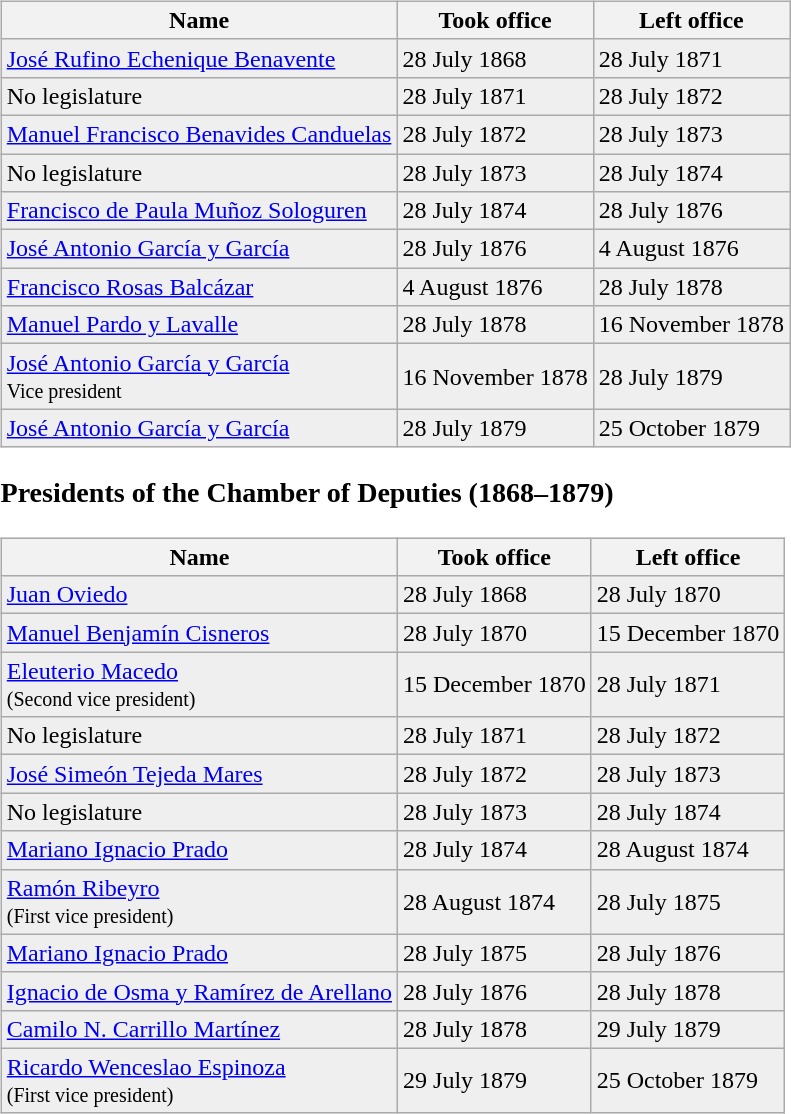<table width=100% style="cellpadding:0.5em;">
<tr>
<td><br><table class="wikitable">
<tr>
<th>Name</th>
<th>Took office</th>
<th>Left office</th>
</tr>
<tr bgcolor="efefef">
<td><a href='#'>José Rufino Echenique Benavente</a></td>
<td>28 July 1868</td>
<td>28 July 1871</td>
</tr>
<tr bgcolor="efefef">
<td>No legislature</td>
<td>28 July 1871</td>
<td>28 July 1872</td>
</tr>
<tr bgcolor="efefef">
<td><a href='#'>Manuel Francisco Benavides Canduelas</a></td>
<td>28 July 1872</td>
<td>28 July 1873</td>
</tr>
<tr bgcolor="efefef">
<td>No legislature</td>
<td>28 July 1873</td>
<td>28 July 1874</td>
</tr>
<tr bgcolor="efefef">
<td><a href='#'>Francisco de Paula Muñoz Sologuren</a></td>
<td>28 July 1874</td>
<td>28 July 1876</td>
</tr>
<tr bgcolor="efefef">
<td><a href='#'>José Antonio García y García</a></td>
<td>28 July 1876</td>
<td>4 August 1876</td>
</tr>
<tr bgcolor="efefef">
<td><a href='#'>Francisco Rosas Balcázar</a></td>
<td>4 August 1876</td>
<td>28 July 1878</td>
</tr>
<tr bgcolor="efefef">
<td><a href='#'>Manuel Pardo y Lavalle</a></td>
<td>28 July 1878</td>
<td>16 November 1878</td>
</tr>
<tr bgcolor="efefef">
<td><a href='#'>José Antonio García y García</a><br><small>Vice president</small></td>
<td>16 November 1878</td>
<td>28 July 1879</td>
</tr>
<tr bgcolor="efefef">
<td><a href='#'>José Antonio García y García</a></td>
<td>28 July 1879</td>
<td>25 October 1879</td>
</tr>
</table>
<h3>Presidents of the Chamber of Deputies (1868–1879)</h3><table class="wikitable">
<tr>
<th>Name</th>
<th>Took office</th>
<th>Left office</th>
</tr>
<tr bgcolor="efefef">
<td><a href='#'>Juan Oviedo</a></td>
<td>28 July 1868</td>
<td>28 July 1870</td>
</tr>
<tr bgcolor="efefef">
<td><a href='#'>Manuel Benjamín Cisneros</a></td>
<td>28 July 1870</td>
<td>15 December 1870</td>
</tr>
<tr bgcolor="efefef">
<td><a href='#'>Eleuterio Macedo</a><br><small>(Second vice president)</small></td>
<td>15 December 1870</td>
<td>28 July 1871</td>
</tr>
<tr bgcolor="efefef">
<td>No legislature</td>
<td>28 July 1871</td>
<td>28 July 1872</td>
</tr>
<tr bgcolor="efefef">
<td><a href='#'>José Simeón Tejeda Mares</a></td>
<td>28 July 1872</td>
<td>28 July 1873</td>
</tr>
<tr bgcolor="efefef">
<td>No legislature</td>
<td>28 July 1873</td>
<td>28 July 1874</td>
</tr>
<tr bgcolor="efefef">
<td><a href='#'>Mariano Ignacio Prado</a></td>
<td>28 July 1874</td>
<td>28 August 1874</td>
</tr>
<tr bgcolor="efefef">
<td><a href='#'>Ramón Ribeyro</a><br><small>(First vice president)</small></td>
<td>28 August 1874</td>
<td>28 July 1875</td>
</tr>
<tr bgcolor="efefef">
<td><a href='#'>Mariano Ignacio Prado</a></td>
<td>28 July 1875</td>
<td>28 July 1876</td>
</tr>
<tr bgcolor="efefef">
<td><a href='#'>Ignacio de Osma y Ramírez de Arellano</a></td>
<td>28 July 1876</td>
<td>28 July 1878</td>
</tr>
<tr bgcolor="efefef">
<td><a href='#'>Camilo N. Carrillo Martínez</a></td>
<td>28 July 1878</td>
<td>29 July 1879</td>
</tr>
<tr bgcolor="efefef">
<td><a href='#'>Ricardo Wenceslao Espinoza</a><br><small>(First vice president)</small></td>
<td>29 July 1879</td>
<td>25 October 1879</td>
</tr>
</table>
</td>
</tr>
</table>
